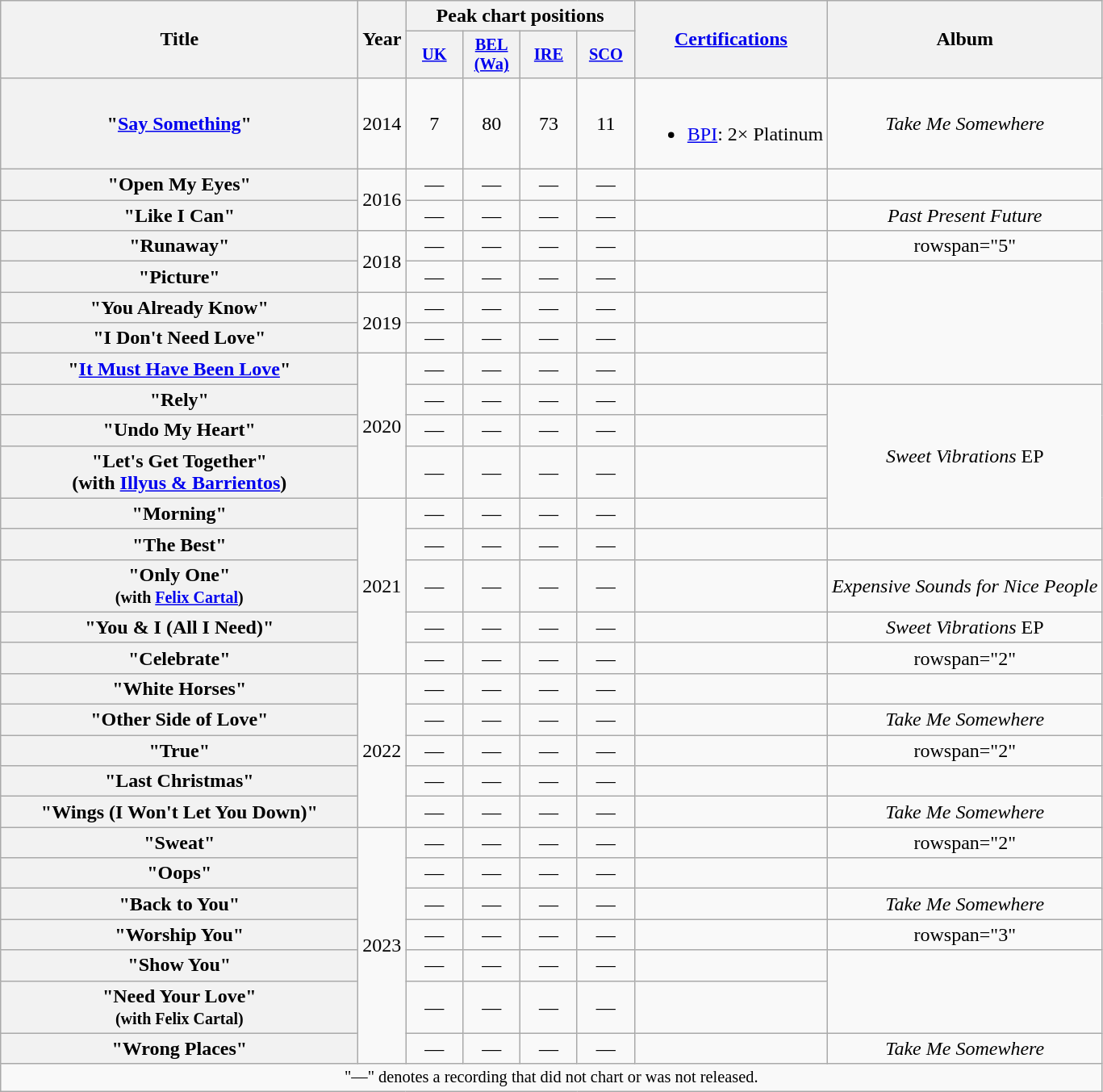<table class="wikitable plainrowheaders" style="text-align:center;">
<tr>
<th scope="col" rowspan="2" style="width:18em">Title</th>
<th scope="col" rowspan="2" style="width:1em">Year</th>
<th scope="col" colspan="4">Peak chart positions</th>
<th scope="col" rowspan="2"><a href='#'>Certifications</a></th>
<th scope="col" rowspan="2">Album</th>
</tr>
<tr>
<th scope="col" style="width:3em;font-size:85%;"><a href='#'>UK</a><br></th>
<th scope="col" style="width:3em;font-size:85%;"><a href='#'>BEL<br>(Wa)</a><br></th>
<th scope="col" style="width:3em;font-size:85%;"><a href='#'>IRE</a><br></th>
<th scope="col" style="width:3em;font-size:85%;"><a href='#'>SCO</a><br></th>
</tr>
<tr>
<th scope="row">"<a href='#'>Say Something</a>"</th>
<td>2014</td>
<td>7</td>
<td>80</td>
<td>73</td>
<td>11</td>
<td><br><ul><li><a href='#'>BPI</a>: 2× Platinum</li></ul></td>
<td><em>Take Me Somewhere</em></td>
</tr>
<tr>
<th scope="row">"Open My Eyes"</th>
<td rowspan="2">2016</td>
<td>—</td>
<td>—</td>
<td>—</td>
<td>—</td>
<td></td>
<td></td>
</tr>
<tr>
<th scope="row">"Like I Can"<br></th>
<td>—</td>
<td>—</td>
<td>—</td>
<td>—</td>
<td></td>
<td rowspan="1"><em>Past Present Future</em></td>
</tr>
<tr>
<th scope="row">"Runaway"<br></th>
<td rowspan="2">2018</td>
<td>—</td>
<td>—</td>
<td>—</td>
<td>—</td>
<td></td>
<td>rowspan="5" </td>
</tr>
<tr>
<th scope="row">"Picture"</th>
<td>—</td>
<td>—</td>
<td>—</td>
<td>—</td>
<td></td>
</tr>
<tr>
<th scope="row">"You Already Know"<br></th>
<td rowspan="2">2019</td>
<td>—</td>
<td>—</td>
<td>—</td>
<td>—</td>
<td></td>
</tr>
<tr>
<th scope="row">"I Don't Need Love"<br></th>
<td>—</td>
<td>—</td>
<td>—</td>
<td>—</td>
<td></td>
</tr>
<tr>
<th scope="row">"<a href='#'>It Must Have Been Love</a>"</th>
<td rowspan="4">2020</td>
<td>—</td>
<td>—</td>
<td>—</td>
<td>—</td>
<td></td>
</tr>
<tr>
<th scope="row">"Rely"<br></th>
<td>—</td>
<td>—</td>
<td>—</td>
<td>—</td>
<td></td>
<td rowspan="4"><em>Sweet Vibrations</em> EP</td>
</tr>
<tr>
<th scope="row">"Undo My Heart"<br></th>
<td>—</td>
<td>—</td>
<td>—</td>
<td>—</td>
<td></td>
</tr>
<tr>
<th scope="row">"Let's Get Together" <br><span>(with <a href='#'>Illyus & Barrientos</a>)</span></th>
<td>—</td>
<td>—</td>
<td>—</td>
<td>—</td>
<td></td>
</tr>
<tr>
<th scope="row">"Morning"<br></th>
<td rowspan="5">2021</td>
<td>—</td>
<td>—</td>
<td>—</td>
<td>—</td>
<td></td>
</tr>
<tr>
<th scope="row">"The Best"<br></th>
<td>—</td>
<td>—</td>
<td>—</td>
<td>—</td>
<td></td>
<td></td>
</tr>
<tr>
<th scope="row">"Only One"<br><small>(with <a href='#'>Felix Cartal</a>)</small></th>
<td>—</td>
<td>—</td>
<td>—</td>
<td>—</td>
<td></td>
<td><em>Expensive Sounds for Nice People</em></td>
</tr>
<tr>
<th scope="row">"You & I (All I Need)"</th>
<td>—</td>
<td>—</td>
<td>—</td>
<td>—</td>
<td></td>
<td><em>Sweet Vibrations</em> EP</td>
</tr>
<tr>
<th scope="row">"Celebrate"<br></th>
<td>—</td>
<td>—</td>
<td>—</td>
<td>—</td>
<td></td>
<td>rowspan="2" </td>
</tr>
<tr>
<th scope="row">"White Horses"<br></th>
<td rowspan="5">2022</td>
<td>—</td>
<td>—</td>
<td>—</td>
<td>—</td>
<td></td>
</tr>
<tr>
<th scope="row">"Other Side of Love"</th>
<td>—</td>
<td>—</td>
<td>—</td>
<td>—</td>
<td></td>
<td><em>Take Me Somewhere</em></td>
</tr>
<tr>
<th scope="row">"True"<br></th>
<td>—</td>
<td>—</td>
<td>—</td>
<td>—</td>
<td></td>
<td>rowspan="2" </td>
</tr>
<tr>
<th scope="row">"Last Christmas"<br></th>
<td>—</td>
<td>—</td>
<td>—</td>
<td>—</td>
<td></td>
</tr>
<tr>
<th scope="row">"Wings (I Won't Let You Down)"<br></th>
<td>—</td>
<td>—</td>
<td>—</td>
<td>—</td>
<td></td>
<td><em>Take Me Somewhere</em></td>
</tr>
<tr>
<th scope="row">"Sweat"<br></th>
<td rowspan="7">2023</td>
<td>—</td>
<td>—</td>
<td>—</td>
<td>—</td>
<td></td>
<td>rowspan="2" </td>
</tr>
<tr>
<th scope="row">"Oops"<br></th>
<td>—</td>
<td>—</td>
<td>—</td>
<td>—</td>
<td></td>
</tr>
<tr>
<th scope="row">"Back to You"</th>
<td>—</td>
<td>—</td>
<td>—</td>
<td>—</td>
<td></td>
<td><em>Take Me Somewhere</em></td>
</tr>
<tr>
<th scope="row">"Worship You"<br></th>
<td>—</td>
<td>—</td>
<td>—</td>
<td>—</td>
<td></td>
<td>rowspan="3" </td>
</tr>
<tr>
<th scope="row">"Show You"<br></th>
<td>—</td>
<td>—</td>
<td>—</td>
<td>—</td>
<td></td>
</tr>
<tr>
<th scope="row">"Need Your Love"<br><small>(with Felix Cartal)</small></th>
<td>—</td>
<td>—</td>
<td>—</td>
<td>—</td>
<td></td>
</tr>
<tr>
<th scope="row">"Wrong Places"</th>
<td>—</td>
<td>—</td>
<td>—</td>
<td>—</td>
<td></td>
<td><em>Take Me Somewhere</em></td>
</tr>
<tr>
<td colspan="20" style="font-size:85%">"—" denotes a recording that did not chart or was not released.</td>
</tr>
</table>
